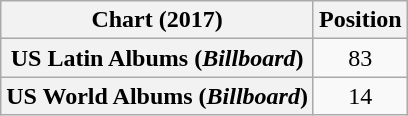<table class="wikitable sortable plainrowheaders" style="text-align:center;">
<tr>
<th class="unsortable">Chart (2017)</th>
<th>Position</th>
</tr>
<tr>
<th scope="row">US Latin Albums (<em>Billboard</em>)</th>
<td>83</td>
</tr>
<tr>
<th scope="row">US World Albums (<em>Billboard</em>)</th>
<td>14</td>
</tr>
</table>
